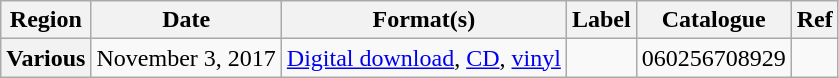<table class="wikitable plainrowheaders">
<tr>
<th scope="col">Region</th>
<th scope="col">Date</th>
<th scope="col">Format(s)</th>
<th scope="col">Label</th>
<th scope="col">Catalogue</th>
<th scope="col">Ref</th>
</tr>
<tr>
<th scope="row">Various</th>
<td>November 3, 2017</td>
<td><a href='#'>Digital download</a>, <a href='#'>CD</a>, <a href='#'>vinyl</a></td>
<td></td>
<td>060256708929</td>
<td></td>
</tr>
</table>
